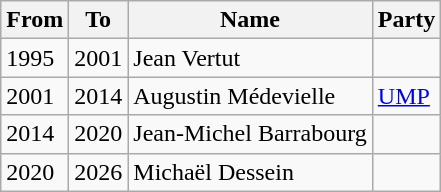<table class="wikitable">
<tr>
<th>From</th>
<th>To</th>
<th>Name</th>
<th>Party</th>
</tr>
<tr>
<td>1995</td>
<td>2001</td>
<td>Jean Vertut</td>
<td></td>
</tr>
<tr>
<td>2001</td>
<td>2014</td>
<td>Augustin Médevielle</td>
<td><a href='#'>UMP</a></td>
</tr>
<tr>
<td>2014</td>
<td>2020</td>
<td>Jean-Michel Barrabourg</td>
<td></td>
</tr>
<tr>
<td>2020</td>
<td>2026</td>
<td>Michaël Dessein</td>
<td></td>
</tr>
</table>
